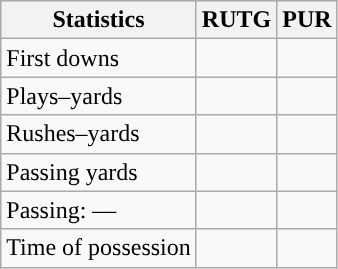<table class="wikitable" style="float:left">
<tr>
<th>Statistics</th>
<th>RUTG</th>
<th>PUR</th>
</tr>
<tr>
<td>First downs</td>
<td></td>
<td></td>
</tr>
<tr>
<td>Plays–yards</td>
<td></td>
<td></td>
</tr>
<tr>
<td>Rushes–yards</td>
<td></td>
<td></td>
</tr>
<tr>
<td>Passing yards</td>
<td></td>
<td></td>
</tr>
<tr>
<td>Passing: ––</td>
<td></td>
<td></td>
</tr>
<tr>
<td>Time of possession</td>
<td></td>
<td></td>
</tr>
</table>
